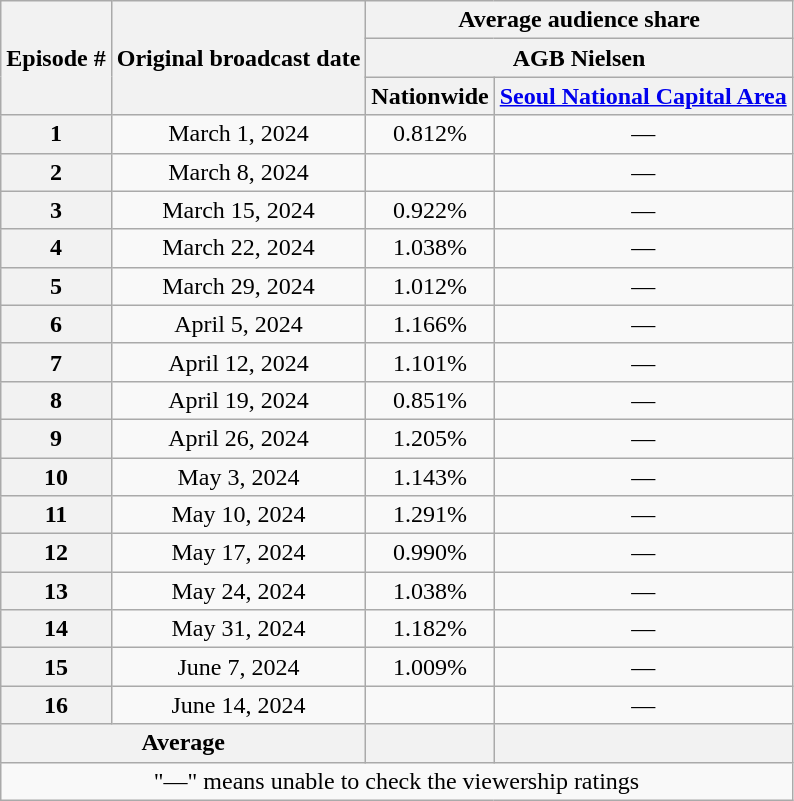<table class=wikitable style="text-align:center">
<tr>
<th scope="col" rowspan="3">Episode #</th>
<th scope="col" rowspan="3">Original broadcast date</th>
<th scope="col" colspan="4">Average audience share</th>
</tr>
<tr>
<th scope="col" colspan="2">AGB Nielsen</th>
</tr>
<tr>
<th scope="col" style="width:100">Nationwide</th>
<th scope="col" style="width:100"><a href='#'>Seoul National Capital Area</a></th>
</tr>
<tr>
<th scope="row">1</th>
<td>March 1, 2024</td>
<td>0.812%</td>
<td>—</td>
</tr>
<tr>
<th scope="row">2</th>
<td>March 8, 2024</td>
<td></td>
<td>—</td>
</tr>
<tr>
<th scope="row">3</th>
<td>March 15, 2024</td>
<td>0.922%</td>
<td>—</td>
</tr>
<tr>
<th scope="row">4</th>
<td>March 22, 2024</td>
<td>1.038%</td>
<td>—</td>
</tr>
<tr>
<th scope="row">5</th>
<td>March 29, 2024</td>
<td>1.012%</td>
<td>—</td>
</tr>
<tr>
<th scope="row">6</th>
<td>April 5, 2024</td>
<td>1.166%</td>
<td>—</td>
</tr>
<tr>
<th scope="row">7</th>
<td>April 12, 2024</td>
<td>1.101%</td>
<td>—</td>
</tr>
<tr>
<th scope="row">8</th>
<td>April 19, 2024</td>
<td>0.851%</td>
<td>—</td>
</tr>
<tr>
<th scope="row">9</th>
<td>April 26, 2024</td>
<td>1.205%</td>
<td>—</td>
</tr>
<tr>
<th scope="row">10</th>
<td>May 3, 2024</td>
<td>1.143%</td>
<td>—</td>
</tr>
<tr>
<th scope="row">11</th>
<td>May 10, 2024</td>
<td>1.291%</td>
<td>—</td>
</tr>
<tr>
<th scope="row">12</th>
<td>May 17, 2024</td>
<td>0.990%</td>
<td>—</td>
</tr>
<tr>
<th scope="row">13</th>
<td>May 24, 2024</td>
<td>1.038%</td>
<td>—</td>
</tr>
<tr>
<th scope="row">14</th>
<td>May 31, 2024</td>
<td>1.182%</td>
<td>—</td>
</tr>
<tr>
<th scope="row">15</th>
<td>June 7, 2024</td>
<td>1.009%</td>
<td>—</td>
</tr>
<tr>
<th scope="row">16</th>
<td>June 14, 2024</td>
<td></td>
<td>—</td>
</tr>
<tr>
<th scope="row" colspan="2">Average</th>
<th></th>
<th></th>
</tr>
<tr>
<td colspan="5">"—" means unable to check the viewership ratings</td>
</tr>
</table>
